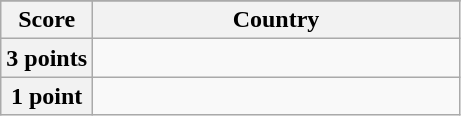<table class="wikitable">
<tr>
</tr>
<tr>
<th scope="col" width=20%>Score</th>
<th scope="col">Country</th>
</tr>
<tr>
<th scope="row">3 points</th>
<td></td>
</tr>
<tr>
<th scope="row">1 point</th>
<td></td>
</tr>
</table>
